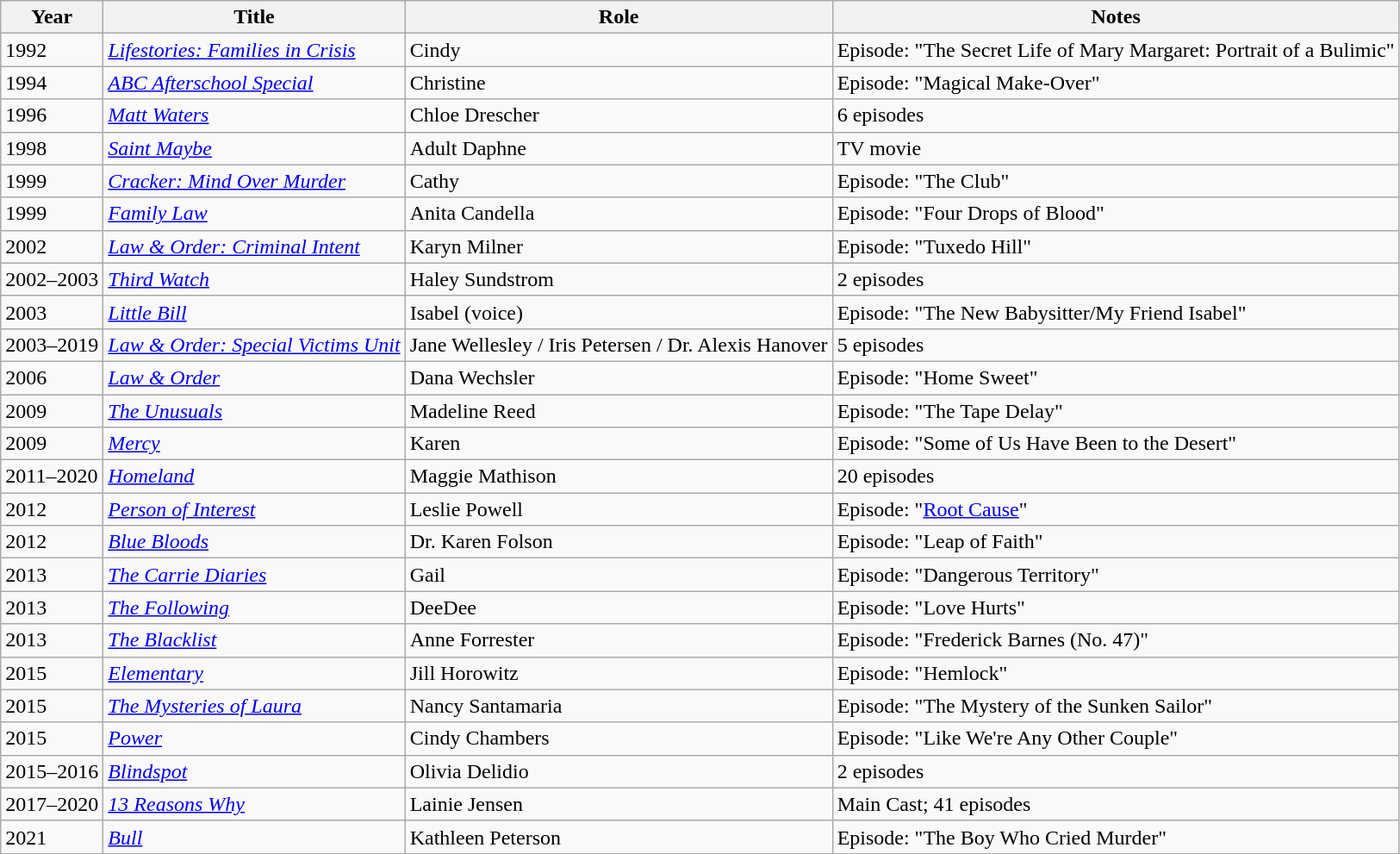<table class="wikitable sortable">
<tr>
<th>Year</th>
<th>Title</th>
<th>Role</th>
<th class="unsortable">Notes</th>
</tr>
<tr>
<td>1992</td>
<td><em><a href='#'>Lifestories: Families in Crisis</a></em></td>
<td>Cindy</td>
<td>Episode: "The Secret Life of Mary Margaret: Portrait of a Bulimic"</td>
</tr>
<tr>
<td>1994</td>
<td><em><a href='#'>ABC Afterschool Special</a></em></td>
<td>Christine</td>
<td>Episode: "Magical Make-Over"</td>
</tr>
<tr>
<td>1996</td>
<td><em><a href='#'>Matt Waters</a></em></td>
<td>Chloe Drescher</td>
<td>6 episodes</td>
</tr>
<tr>
<td>1998</td>
<td><em><a href='#'>Saint Maybe</a></em></td>
<td>Adult Daphne</td>
<td>TV movie</td>
</tr>
<tr>
<td>1999</td>
<td><em><a href='#'>Cracker: Mind Over Murder</a></em></td>
<td>Cathy</td>
<td>Episode: "The Club"</td>
</tr>
<tr>
<td>1999</td>
<td><em><a href='#'>Family Law</a></em></td>
<td>Anita Candella</td>
<td>Episode: "Four Drops of Blood"</td>
</tr>
<tr>
<td>2002</td>
<td><em><a href='#'>Law & Order: Criminal Intent</a></em></td>
<td>Karyn Milner</td>
<td>Episode: "Tuxedo Hill"</td>
</tr>
<tr>
<td>2002–2003</td>
<td><em><a href='#'>Third Watch</a></em></td>
<td>Haley Sundstrom</td>
<td>2 episodes</td>
</tr>
<tr>
<td>2003</td>
<td><em><a href='#'>Little Bill</a></em></td>
<td>Isabel (voice)</td>
<td>Episode: "The New Babysitter/My Friend Isabel"</td>
</tr>
<tr>
<td>2003–2019</td>
<td><em><a href='#'>Law & Order: Special Victims Unit</a></em></td>
<td>Jane Wellesley / Iris Petersen / Dr. Alexis Hanover</td>
<td>5 episodes</td>
</tr>
<tr>
<td>2006</td>
<td><em><a href='#'>Law & Order</a></em></td>
<td>Dana Wechsler</td>
<td>Episode: "Home Sweet"</td>
</tr>
<tr>
<td>2009</td>
<td><em><a href='#'>The Unusuals</a></em></td>
<td>Madeline Reed</td>
<td>Episode: "The Tape Delay"</td>
</tr>
<tr>
<td>2009</td>
<td><em><a href='#'>Mercy</a></em></td>
<td>Karen</td>
<td>Episode: "Some of Us Have Been to the Desert"</td>
</tr>
<tr>
<td>2011–2020</td>
<td><em><a href='#'>Homeland</a></em></td>
<td>Maggie Mathison</td>
<td>20 episodes</td>
</tr>
<tr>
<td>2012</td>
<td><em><a href='#'>Person of Interest</a></em></td>
<td>Leslie Powell</td>
<td>Episode: "<a href='#'>Root Cause</a>"</td>
</tr>
<tr>
<td>2012</td>
<td><em><a href='#'>Blue Bloods</a></em></td>
<td>Dr. Karen Folson</td>
<td>Episode: "Leap of Faith"</td>
</tr>
<tr>
<td>2013</td>
<td><em><a href='#'>The Carrie Diaries</a></em></td>
<td>Gail</td>
<td>Episode: "Dangerous Territory"</td>
</tr>
<tr>
<td>2013</td>
<td><em><a href='#'>The Following</a></em></td>
<td>DeeDee</td>
<td>Episode: "Love Hurts"</td>
</tr>
<tr>
<td>2013</td>
<td><em><a href='#'>The Blacklist</a></em></td>
<td>Anne Forrester</td>
<td>Episode: "Frederick Barnes (No. 47)"</td>
</tr>
<tr>
<td>2015</td>
<td><em><a href='#'>Elementary</a></em></td>
<td>Jill Horowitz</td>
<td>Episode: "Hemlock"</td>
</tr>
<tr>
<td>2015</td>
<td><em><a href='#'>The Mysteries of Laura</a></em></td>
<td>Nancy Santamaria</td>
<td>Episode: "The Mystery of the Sunken Sailor"</td>
</tr>
<tr>
<td>2015</td>
<td><em><a href='#'>Power</a></em></td>
<td>Cindy Chambers</td>
<td>Episode: "Like We're Any Other Couple"</td>
</tr>
<tr>
<td>2015–2016</td>
<td><em><a href='#'>Blindspot</a></em></td>
<td>Olivia Delidio</td>
<td>2 episodes</td>
</tr>
<tr>
<td>2017–2020</td>
<td><em><a href='#'>13 Reasons Why</a></em></td>
<td>Lainie Jensen</td>
<td>Main Cast; 41 episodes</td>
</tr>
<tr>
<td>2021</td>
<td><em><a href='#'>Bull</a></em></td>
<td>Kathleen Peterson</td>
<td>Episode: "The Boy Who Cried Murder"</td>
</tr>
</table>
